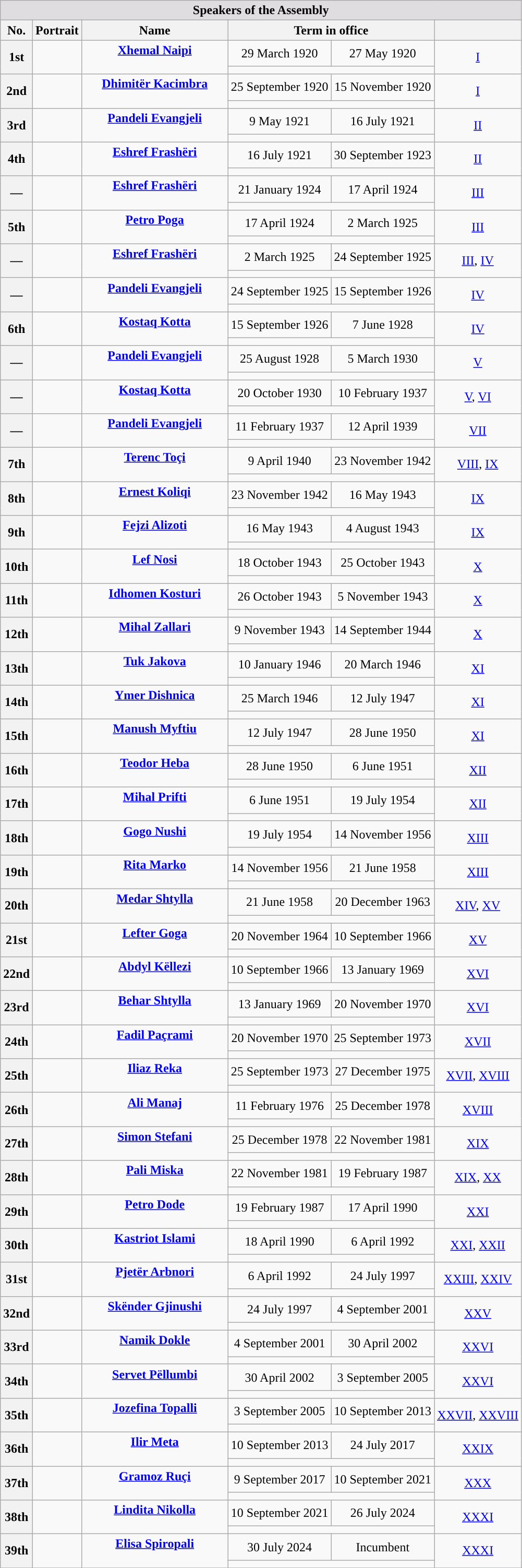<table class="wikitable" style="text-align:center">
<tr>
<td colspan="8" bgcolor="#dfdde0" align=center><strong>Speakers of the Assembly</strong></td>
</tr>
<tr>
<th>No.</th>
<th>Portrait</th>
<th width=180>Name</th>
<th colspan=2>Term in office</th>
<th></th>
</tr>
<tr>
<th rowspan="2" style="background:">1st</th>
<td rowspan="2"></td>
<td rowspan="2"><strong><a href='#'>Xhemal Naipi</a></strong><br><br></td>
<td>29 March 1920</td>
<td>27 May 1920</td>
<td rowspan="2"><a href='#'>I</a></td>
</tr>
<tr>
<td colspan="2"><em></em></td>
</tr>
<tr>
<th rowspan="2" style="background:">2nd</th>
<td rowspan="2"></td>
<td rowspan="2"><strong><a href='#'>Dhimitër Kacimbra</a></strong><br><br></td>
<td>25 September 1920</td>
<td>15 November 1920</td>
<td rowspan="2"><a href='#'>I</a></td>
</tr>
<tr>
<td colspan="2"><em></em></td>
</tr>
<tr>
<th rowspan="2" style="background:">3rd</th>
<td rowspan="2"></td>
<td rowspan="2"><strong><a href='#'>Pandeli Evangjeli</a></strong><br><br></td>
<td>9 May 1921</td>
<td>16 July 1921</td>
<td rowspan="2"><a href='#'>II</a></td>
</tr>
<tr>
<td colspan="2"><em></em></td>
</tr>
<tr>
<th rowspan="2" style="background:">4th</th>
<td rowspan="2"></td>
<td rowspan="2"><strong><a href='#'>Eshref Frashëri</a></strong><br><br></td>
<td>16 July 1921</td>
<td>30 September 1923</td>
<td rowspan="2"><a href='#'>II</a></td>
</tr>
<tr>
<td colspan="2"><em></em></td>
</tr>
<tr>
<th rowspan="2" style="background:">—</th>
<td rowspan="2"></td>
<td rowspan="2"><strong><a href='#'>Eshref Frashëri</a></strong><br><br></td>
<td>21 January 1924</td>
<td>17 April 1924</td>
<td rowspan="2"><a href='#'>III</a></td>
</tr>
<tr>
<td colspan="2"><em></em></td>
</tr>
<tr>
<th rowspan="2" style="background:">5th</th>
<td rowspan="2"></td>
<td rowspan="2"><strong><a href='#'>Petro Poga</a></strong><br><br></td>
<td>17 April 1924</td>
<td>2 March 1925</td>
<td rowspan="2"><a href='#'>III</a></td>
</tr>
<tr>
<td colspan="2"><em></em></td>
</tr>
<tr>
<th rowspan="2" style="background:">—</th>
<td rowspan="2"></td>
<td rowspan="2"><strong><a href='#'>Eshref Frashëri</a></strong><br><br></td>
<td>2 March 1925</td>
<td>24 September 1925</td>
<td rowspan="2"><a href='#'>III</a>, <a href='#'>IV</a></td>
</tr>
<tr>
<td colspan="2"><em></em></td>
</tr>
<tr>
<th rowspan="2" style="background:">—</th>
<td rowspan="2"></td>
<td rowspan="2"><strong><a href='#'>Pandeli Evangjeli</a></strong><br><br></td>
<td>24 September 1925</td>
<td>15 September 1926</td>
<td rowspan="2"><a href='#'>IV</a></td>
</tr>
<tr>
<td colspan="2"><em></em></td>
</tr>
<tr>
<th rowspan="2" style="background:">6th</th>
<td rowspan="2"></td>
<td rowspan="2"><strong><a href='#'>Kostaq Kotta</a></strong><br><br></td>
<td>15 September 1926</td>
<td>7 June 1928</td>
<td rowspan="2"><a href='#'>IV</a></td>
</tr>
<tr>
<td colspan="2"><em></em></td>
</tr>
<tr>
<th rowspan="2" style="background:">—</th>
<td rowspan="2"></td>
<td rowspan="2"><strong><a href='#'>Pandeli Evangjeli</a></strong><br><br></td>
<td>25 August 1928</td>
<td>5 March 1930</td>
<td rowspan="2"><a href='#'>V</a></td>
</tr>
<tr>
<td colspan="2"><em></em></td>
</tr>
<tr>
<th rowspan="2" style="background:">—</th>
<td rowspan="2"></td>
<td rowspan="2"><strong><a href='#'>Kostaq Kotta</a></strong><br><br></td>
<td>20 October 1930</td>
<td>10 February 1937</td>
<td rowspan="2"><a href='#'>V</a>, <a href='#'>VI</a></td>
</tr>
<tr>
<td colspan="2"><em></em></td>
</tr>
<tr>
<th rowspan="2" style="background:">—</th>
<td rowspan="2"></td>
<td rowspan="2"><strong><a href='#'>Pandeli Evangjeli</a></strong><br><br></td>
<td>11 February 1937</td>
<td>12 April 1939</td>
<td rowspan="2"><a href='#'>VII</a></td>
</tr>
<tr>
<td colspan="2"><em></em></td>
</tr>
<tr>
<th rowspan="2" style="background:">7th</th>
<td rowspan="2"></td>
<td rowspan="2"><strong><a href='#'>Terenc Toçi</a></strong><br><br></td>
<td>9 April 1940</td>
<td>23 November 1942</td>
<td rowspan="2"><a href='#'>VIII</a>, <a href='#'>IX</a></td>
</tr>
<tr>
<td colspan="2"><em></em></td>
</tr>
<tr>
<th rowspan="2" style="background:">8th</th>
<td rowspan="2"></td>
<td rowspan="2"><strong><a href='#'>Ernest Koliqi</a></strong><br><br></td>
<td>23 November 1942</td>
<td>16 May 1943</td>
<td rowspan="2"><a href='#'>IX</a></td>
</tr>
<tr>
<td colspan="2"><em></em></td>
</tr>
<tr>
<th rowspan="2" style="background:">9th</th>
<td rowspan="2"></td>
<td rowspan="2"><strong><a href='#'>Fejzi Alizoti</a></strong><br><br></td>
<td>16 May 1943</td>
<td>4 August 1943</td>
<td rowspan="2"><a href='#'>IX</a></td>
</tr>
<tr>
<td colspan="2"><em></em></td>
</tr>
<tr>
<th rowspan="2" style="background:">10th</th>
<td rowspan="2"></td>
<td rowspan="2"><strong><a href='#'>Lef Nosi</a></strong><br><br></td>
<td>18 October 1943</td>
<td>25 October 1943</td>
<td rowspan="2"><a href='#'>X</a></td>
</tr>
<tr>
<td colspan="2"><em></em></td>
</tr>
<tr>
<th rowspan="2" style="background:">11th</th>
<td rowspan="2"></td>
<td rowspan="2"><strong><a href='#'>Idhomen Kosturi</a></strong><br><br></td>
<td>26 October 1943</td>
<td>5 November 1943</td>
<td rowspan="2"><a href='#'>X</a></td>
</tr>
<tr>
<td colspan="2"><em></em></td>
</tr>
<tr>
<th rowspan="2" style="background:">12th</th>
<td rowspan="2"></td>
<td rowspan="2"><strong><a href='#'>Mihal Zallari</a></strong><br><br></td>
<td>9 November 1943</td>
<td>14 September 1944</td>
<td rowspan="2"><a href='#'>X</a></td>
</tr>
<tr>
<td colspan="2"><em></em></td>
</tr>
<tr>
<th rowspan="2" style="background:">13th</th>
<td rowspan="2"></td>
<td rowspan="2"><strong><a href='#'>Tuk Jakova</a></strong><br><br></td>
<td>10 January 1946</td>
<td>20 March 1946</td>
<td rowspan="2"><a href='#'>XI</a></td>
</tr>
<tr>
<td colspan="2"><em></em></td>
</tr>
<tr>
<th rowspan="2" style="background:">14th</th>
<td rowspan="2"></td>
<td rowspan="2"><strong><a href='#'>Ymer Dishnica</a></strong><br><br></td>
<td>25 March 1946</td>
<td>12 July 1947</td>
<td rowspan="2"><a href='#'>XI</a></td>
</tr>
<tr>
<td colspan="2"><em></em></td>
</tr>
<tr>
<th rowspan="2" style="background:">15th</th>
<td rowspan="2"></td>
<td rowspan="2"><strong><a href='#'>Manush Myftiu</a></strong><br><br></td>
<td>12 July 1947</td>
<td>28 June 1950</td>
<td rowspan="2"><a href='#'>XI</a></td>
</tr>
<tr>
<td colspan="2"><em></em></td>
</tr>
<tr>
<th rowspan="2" style="background:">16th</th>
<td rowspan="2"></td>
<td rowspan="2"><strong><a href='#'>Teodor Heba</a></strong><br><br></td>
<td>28 June 1950</td>
<td>6 June 1951</td>
<td rowspan="2"><a href='#'>XII</a></td>
</tr>
<tr>
<td colspan="2"><em></em></td>
</tr>
<tr>
<th rowspan="2" style="background:">17th</th>
<td rowspan="2"></td>
<td rowspan="2"><strong><a href='#'>Mihal Prifti</a></strong><br><br></td>
<td>6 June 1951</td>
<td>19 July 1954</td>
<td rowspan="2"><a href='#'>XII</a></td>
</tr>
<tr>
<td colspan="2"><em></em></td>
</tr>
<tr>
<th rowspan="2" style="background:">18th</th>
<td rowspan="2"></td>
<td rowspan="2"><strong><a href='#'>Gogo Nushi</a></strong><br><br></td>
<td>19 July 1954</td>
<td>14 November 1956</td>
<td rowspan="2"><a href='#'>XIII</a></td>
</tr>
<tr>
<td colspan="2"><em></em></td>
</tr>
<tr>
<th rowspan="2" style="background:">19th</th>
<td rowspan="2"></td>
<td rowspan="2"><strong><a href='#'>Rita Marko</a></strong><br><br></td>
<td>14 November 1956</td>
<td>21 June 1958</td>
<td rowspan="2"><a href='#'>XIII</a></td>
</tr>
<tr>
<td colspan="2"><em></em></td>
</tr>
<tr>
<th rowspan="2" style="background:">20th</th>
<td rowspan="2"></td>
<td rowspan="2"><strong><a href='#'>Medar Shtylla</a></strong><br><br></td>
<td>21 June 1958</td>
<td>20 December 1963</td>
<td rowspan="2"><a href='#'>XIV</a>, <a href='#'>XV</a></td>
</tr>
<tr>
<td colspan="2"><em></em></td>
</tr>
<tr>
<th rowspan="2" style="background:">21st</th>
<td rowspan="2"></td>
<td rowspan="2"><strong><a href='#'>Lefter Goga</a></strong><br><br></td>
<td>20 November 1964</td>
<td>10 September 1966</td>
<td rowspan="2"><a href='#'>XV</a></td>
</tr>
<tr>
<td colspan="2"><em></em></td>
</tr>
<tr>
<th rowspan="2" style="background:">22nd</th>
<td rowspan="2"></td>
<td rowspan="2"><strong><a href='#'>Abdyl Këllezi</a></strong><br> <br></td>
<td>10 September 1966</td>
<td>13 January 1969</td>
<td rowspan="2"><a href='#'>XVI</a></td>
</tr>
<tr>
<td colspan="2"><em></em></td>
</tr>
<tr>
<th rowspan="2" style="background:">23rd</th>
<td rowspan="2"></td>
<td rowspan="2"><strong><a href='#'>Behar Shtylla</a></strong><br><br></td>
<td>13 January 1969</td>
<td>20 November 1970</td>
<td rowspan="2"><a href='#'>XVI</a></td>
</tr>
<tr>
<td colspan="2"><em></em></td>
</tr>
<tr>
<th rowspan="2" style="background:">24th</th>
<td rowspan="2"></td>
<td rowspan="2"><strong><a href='#'>Fadil Paçrami</a></strong><br><br></td>
<td>20 November 1970</td>
<td>25 September 1973</td>
<td rowspan="2"><a href='#'>XVII</a></td>
</tr>
<tr>
<td colspan="2"><em></em></td>
</tr>
<tr>
<th rowspan="2" style="background:">25th</th>
<td rowspan="2"></td>
<td rowspan="2"><strong><a href='#'>Iliaz Reka</a></strong><br><br></td>
<td>25 September 1973</td>
<td>27 December 1975</td>
<td rowspan="2"><a href='#'>XVII</a>, <a href='#'>XVIII</a></td>
</tr>
<tr>
<td colspan="2"><em></em></td>
</tr>
<tr>
<th rowspan="2" style="background:">26th</th>
<td rowspan="2"></td>
<td rowspan="2"><strong><a href='#'>Ali Manaj</a></strong><br><br> </td>
<td>11 February 1976</td>
<td>25 December 1978</td>
<td rowspan="2"><a href='#'>XVIII</a></td>
</tr>
<tr>
<td colspan="2"><em></em></td>
</tr>
<tr>
<th rowspan="2" style="background:">27th</th>
<td rowspan="2"></td>
<td rowspan="2"><strong><a href='#'>Simon Stefani</a></strong><br><br></td>
<td>25 December 1978</td>
<td>22 November 1981</td>
<td rowspan="2"><a href='#'>XIX</a></td>
</tr>
<tr>
<td colspan="2"><em></em></td>
</tr>
<tr>
<th rowspan="2" style="background:">28th</th>
<td rowspan="2"></td>
<td rowspan="2"><strong><a href='#'>Pali Miska</a></strong><br><br></td>
<td>22 November 1981</td>
<td>19 February 1987</td>
<td rowspan="2"><a href='#'>XIX</a>, <a href='#'>XX</a></td>
</tr>
<tr>
<td colspan="2"><em></em></td>
</tr>
<tr>
<th rowspan="2" style="background:">29th</th>
<td rowspan="2"></td>
<td rowspan="2"><strong><a href='#'>Petro Dode</a></strong><br><br></td>
<td>19 February 1987</td>
<td>17 April 1990</td>
<td rowspan="2"><a href='#'>XXI</a></td>
</tr>
<tr>
<td colspan="2"><em></em></td>
</tr>
<tr>
<th rowspan="2" style="background:">30th</th>
<td rowspan="2"></td>
<td rowspan="2"><strong><a href='#'>Kastriot Islami</a></strong><br><br></td>
<td>18 April 1990</td>
<td>6 April 1992</td>
<td rowspan="2"><a href='#'>XXI</a>, <a href='#'>XXII</a></td>
</tr>
<tr>
<td colspan="2"><em></em></td>
</tr>
<tr>
<th rowspan="2" style="background:">31st</th>
<td rowspan="2"></td>
<td rowspan="2"><strong><a href='#'>Pjetër Arbnori</a></strong><br><br></td>
<td>6 April 1992</td>
<td>24 July 1997</td>
<td rowspan="2"><a href='#'>XXIII</a>, <a href='#'>XXIV</a></td>
</tr>
<tr>
<td colspan="2"><em></em></td>
</tr>
<tr>
<th rowspan="2" style="background:">32nd</th>
<td rowspan="2"></td>
<td rowspan="2"><strong><a href='#'>Skënder Gjinushi</a></strong><br><br></td>
<td>24 July 1997</td>
<td>4 September 2001</td>
<td rowspan="2"><a href='#'>XXV</a></td>
</tr>
<tr>
<td colspan="2"><em></em></td>
</tr>
<tr>
<th rowspan="2" style="background:">33rd</th>
<td rowspan="2"></td>
<td rowspan="2"><strong><a href='#'>Namik Dokle</a></strong><br><br></td>
<td>4 September 2001</td>
<td>30 April 2002</td>
<td rowspan="2"><a href='#'>XXVI</a></td>
</tr>
<tr>
<td colspan="2"><em></em></td>
</tr>
<tr>
<th rowspan="2" style="background:">34th</th>
<td rowspan="2"></td>
<td rowspan="2"><strong><a href='#'>Servet Pëllumbi</a></strong><br><br></td>
<td>30 April 2002</td>
<td>3 September 2005</td>
<td rowspan="2"><a href='#'>XXVI</a></td>
</tr>
<tr>
<td colspan="2"><em></em></td>
</tr>
<tr>
<th rowspan="2" style="background:">35th</th>
<td rowspan="2"></td>
<td rowspan="2"><strong><a href='#'>Jozefina Topalli</a></strong><br><br></td>
<td>3 September 2005</td>
<td>10 September 2013</td>
<td rowspan="2"><a href='#'>XXVII</a>, <a href='#'>XXVIII</a></td>
</tr>
<tr>
<td colspan="2"><em></em></td>
</tr>
<tr>
<th rowspan="2" style="background:">36th</th>
<td rowspan="2"></td>
<td rowspan="2"><strong><a href='#'>Ilir Meta</a></strong><br><br></td>
<td>10 September 2013</td>
<td>24 July 2017</td>
<td rowspan="2"><a href='#'>XXIX</a></td>
</tr>
<tr>
<td colspan="2"><em></em></td>
</tr>
<tr>
<th rowspan="2" style="background:">37th</th>
<td rowspan="2"></td>
<td rowspan="2"><strong><a href='#'>Gramoz Ruçi</a></strong><br><br></td>
<td>9 September 2017</td>
<td>10 September 2021</td>
<td rowspan="2"><a href='#'>XXX</a></td>
</tr>
<tr>
<td colspan="2"><em></em></td>
</tr>
<tr>
<th rowspan="2" style="background:">38th</th>
<td rowspan="2"></td>
<td rowspan="2"><strong><a href='#'>Lindita Nikolla</a></strong><br><br></td>
<td>10 September 2021</td>
<td>26 July 2024</td>
<td rowspan="2"><a href='#'>XXXI</a></td>
</tr>
<tr>
<td colspan="2"><em></em></td>
</tr>
<tr>
<th rowspan="2" style="background:">39th</th>
<td rowspan="2"></td>
<td rowspan="2"><strong><a href='#'>Elisa Spiropali</a></strong><br><br></td>
<td>30 July 2024</td>
<td>Incumbent</td>
<td rowspan="2"><a href='#'>XXXI</a></td>
</tr>
<tr>
<td colspan="2"><em></em></td>
</tr>
<tr>
</tr>
</table>
